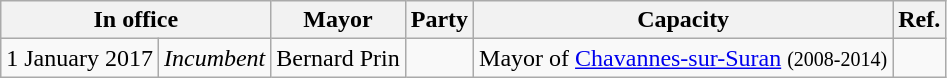<table class="wikitable">
<tr>
<th colspan="2">In office</th>
<th>Mayor</th>
<th>Party</th>
<th>Capacity</th>
<th>Ref.</th>
</tr>
<tr>
<td>1 January 2017</td>
<td><em>Incumbent</em></td>
<td>Bernard Prin</td>
<td></td>
<td>Mayor of <a href='#'>Chavannes-sur-Suran</a> <small>(2008-2014)</small></td>
<td></td>
</tr>
</table>
